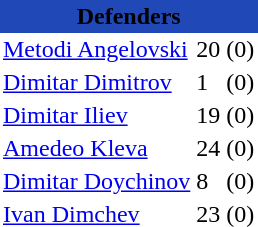<table class="toccolours" border="0" cellpadding="2" cellspacing="0" align="left" style="margin:0.5em;">
<tr>
<th colspan="4" align="center" bgcolor="#2049B7"><span>Defenders</span></th>
</tr>
<tr>
<td> <a href='#'>Metodi Angelovski</a></td>
<td>20</td>
<td>(0)</td>
</tr>
<tr>
<td> <a href='#'>Dimitar Dimitrov</a></td>
<td>1</td>
<td>(0)</td>
</tr>
<tr>
<td> <a href='#'>Dimitar Iliev</a></td>
<td>19</td>
<td>(0)</td>
</tr>
<tr>
<td> <a href='#'>Amedeo Kleva</a></td>
<td>24</td>
<td>(0)</td>
</tr>
<tr>
<td> <a href='#'>Dimitar Doychinov</a></td>
<td>8</td>
<td>(0)</td>
</tr>
<tr>
<td> <a href='#'>Ivan Dimchev</a></td>
<td>23</td>
<td>(0)</td>
</tr>
<tr>
</tr>
</table>
